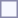<table style="border:1px solid #8888aa; background-color:#f7f8ff; padding:5px; font-size:90%; margin: 0px 12px 12px 0px;">
</table>
